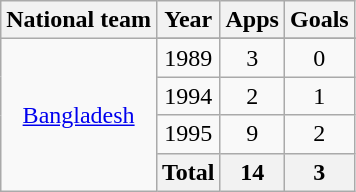<table class="wikitable" style="text-align: center;">
<tr>
<th>National team</th>
<th>Year</th>
<th>Apps</th>
<th>Goals</th>
</tr>
<tr>
<td rowspan="5"><a href='#'>Bangladesh</a></td>
</tr>
<tr>
<td>1989</td>
<td>3</td>
<td>0</td>
</tr>
<tr>
<td>1994</td>
<td>2</td>
<td>1</td>
</tr>
<tr>
<td>1995</td>
<td>9</td>
<td>2</td>
</tr>
<tr>
<th>Total</th>
<th>14</th>
<th>3</th>
</tr>
</table>
